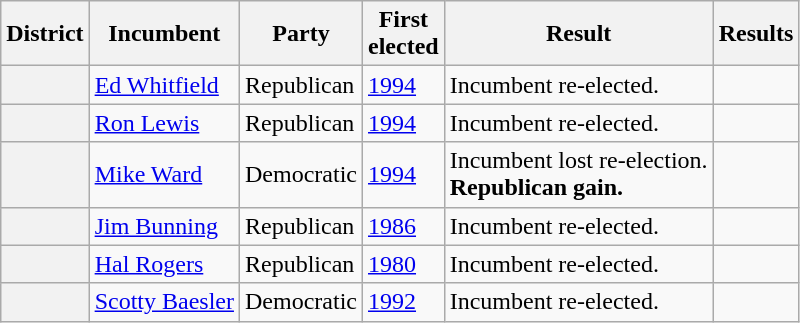<table class=wikitable>
<tr>
<th>District</th>
<th>Incumbent</th>
<th>Party</th>
<th>First<br>elected</th>
<th>Result</th>
<th>Results</th>
</tr>
<tr>
<th></th>
<td><a href='#'>Ed Whitfield</a></td>
<td>Republican</td>
<td><a href='#'>1994</a></td>
<td>Incumbent re-elected.</td>
<td nowrap></td>
</tr>
<tr>
<th></th>
<td><a href='#'>Ron Lewis</a></td>
<td>Republican</td>
<td><a href='#'>1994</a></td>
<td>Incumbent re-elected.</td>
<td nowrap></td>
</tr>
<tr>
<th></th>
<td><a href='#'>Mike Ward</a></td>
<td>Democratic</td>
<td><a href='#'>1994</a></td>
<td>Incumbent lost re-election.<br><strong>Republican gain.</strong></td>
<td nowrap></td>
</tr>
<tr>
<th></th>
<td><a href='#'>Jim Bunning</a></td>
<td>Republican</td>
<td><a href='#'>1986</a></td>
<td>Incumbent re-elected.</td>
<td nowrap></td>
</tr>
<tr>
<th></th>
<td><a href='#'>Hal Rogers</a></td>
<td>Republican</td>
<td><a href='#'>1980</a></td>
<td>Incumbent re-elected.</td>
<td nowrap></td>
</tr>
<tr>
<th></th>
<td><a href='#'>Scotty Baesler</a></td>
<td>Democratic</td>
<td><a href='#'>1992</a></td>
<td>Incumbent re-elected.</td>
<td nowrap></td>
</tr>
</table>
